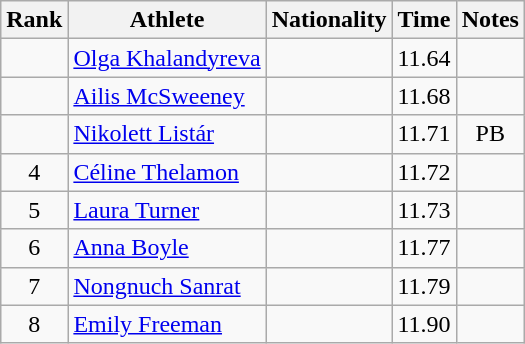<table class="wikitable sortable" style="text-align:center">
<tr>
<th>Rank</th>
<th>Athlete</th>
<th>Nationality</th>
<th>Time</th>
<th>Notes</th>
</tr>
<tr>
<td></td>
<td align="left"><a href='#'>Olga Khalandyreva</a></td>
<td align=left></td>
<td>11.64</td>
<td></td>
</tr>
<tr>
<td></td>
<td align="left"><a href='#'>Ailis McSweeney</a></td>
<td align=left></td>
<td>11.68</td>
<td></td>
</tr>
<tr>
<td></td>
<td align="left"><a href='#'>Nikolett Listár</a></td>
<td align=left></td>
<td>11.71</td>
<td>PB</td>
</tr>
<tr>
<td>4</td>
<td align="left"><a href='#'>Céline Thelamon</a></td>
<td align=left></td>
<td>11.72</td>
<td></td>
</tr>
<tr>
<td>5</td>
<td align="left"><a href='#'>Laura Turner</a></td>
<td align=left></td>
<td>11.73</td>
<td></td>
</tr>
<tr>
<td>6</td>
<td align="left"><a href='#'>Anna Boyle</a></td>
<td align=left></td>
<td>11.77</td>
<td></td>
</tr>
<tr>
<td>7</td>
<td align="left"><a href='#'>Nongnuch Sanrat</a></td>
<td align=left></td>
<td>11.79</td>
<td></td>
</tr>
<tr>
<td>8</td>
<td align="left"><a href='#'>Emily Freeman</a></td>
<td align=left></td>
<td>11.90</td>
<td></td>
</tr>
</table>
